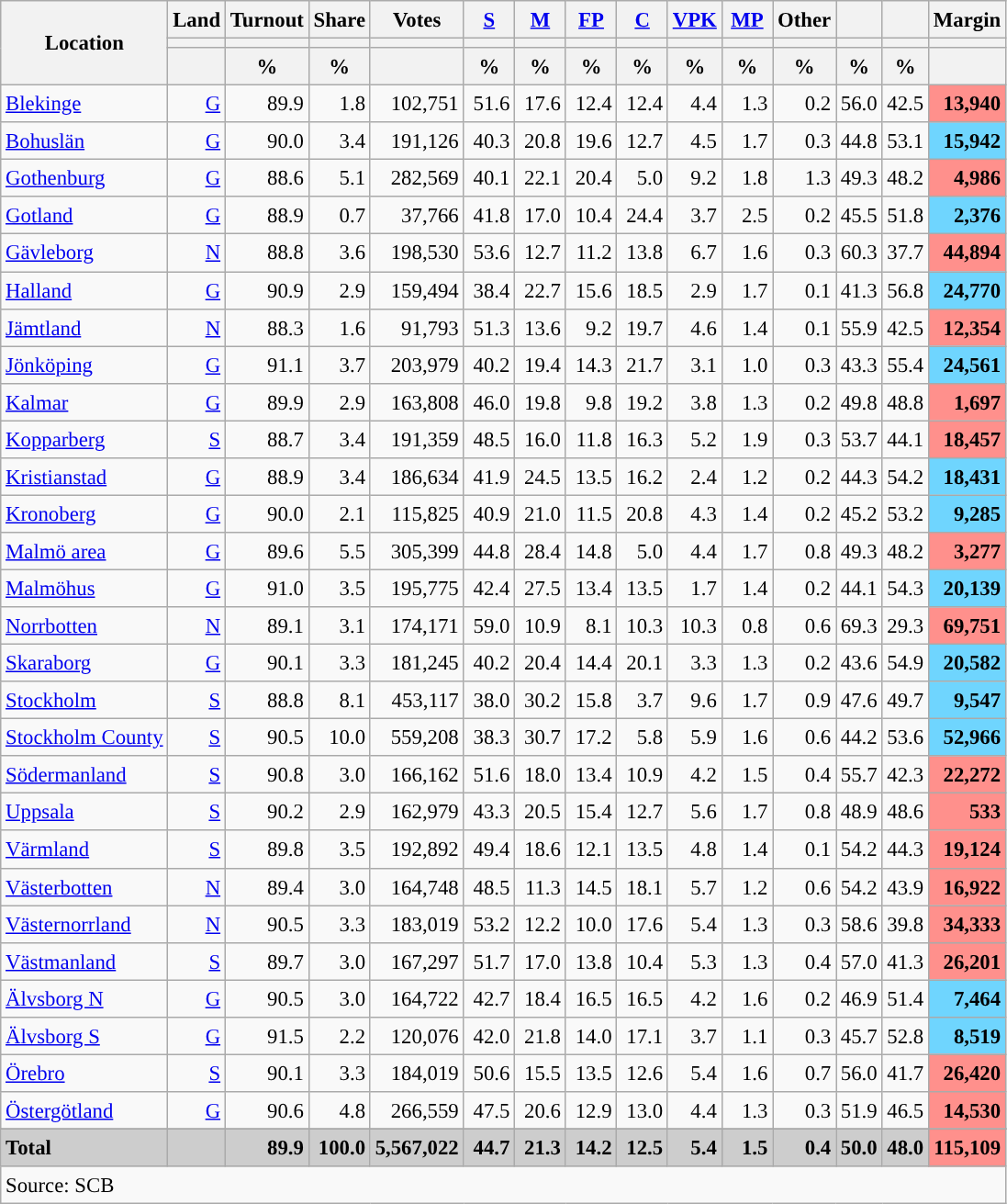<table class="wikitable sortable" style="text-align:right; font-size:95%; line-height:20px;">
<tr>
<th rowspan="3">Location</th>
<th>Land</th>
<th>Turnout</th>
<th>Share</th>
<th>Votes</th>
<th width="30px" class="unsortable"><a href='#'>S</a></th>
<th width="30px" class="unsortable"><a href='#'>M</a></th>
<th width="30px" class="unsortable"><a href='#'>FP</a></th>
<th width="30px" class="unsortable"><a href='#'>C</a></th>
<th width="30px" class="unsortable"><a href='#'>VPK</a></th>
<th width="30px" class="unsortable"><a href='#'>MP</a></th>
<th width="30px" class="unsortable">Other</th>
<th></th>
<th></th>
<th>Margin</th>
</tr>
<tr>
<th></th>
<th></th>
<th></th>
<th></th>
<th style="background:"></th>
<th style="background:"></th>
<th style="background:"></th>
<th style="background:"></th>
<th style="background:"></th>
<th style="background:"></th>
<th style="background:"></th>
<th style="background:"></th>
<th style="background:"></th>
<th></th>
</tr>
<tr>
<th></th>
<th data-sort-type="number">%</th>
<th data-sort-type="number">%</th>
<th></th>
<th data-sort-type="number">%</th>
<th data-sort-type="number">%</th>
<th data-sort-type="number">%</th>
<th data-sort-type="number">%</th>
<th data-sort-type="number">%</th>
<th data-sort-type="number">%</th>
<th data-sort-type="number">%</th>
<th data-sort-type="number">%</th>
<th data-sort-type="number">%</th>
<th data-sort-type="number"></th>
</tr>
<tr>
<td align=left><a href='#'>Blekinge</a></td>
<td><a href='#'>G</a></td>
<td>89.9</td>
<td>1.8</td>
<td>102,751</td>
<td>51.6</td>
<td>17.6</td>
<td>12.4</td>
<td>12.4</td>
<td>4.4</td>
<td>1.3</td>
<td>0.2</td>
<td>56.0</td>
<td>42.5</td>
<td bgcolor=#ff908c><strong>13,940</strong></td>
</tr>
<tr>
<td align=left><a href='#'>Bohuslän</a></td>
<td><a href='#'>G</a></td>
<td>90.0</td>
<td>3.4</td>
<td>191,126</td>
<td>40.3</td>
<td>20.8</td>
<td>19.6</td>
<td>12.7</td>
<td>4.5</td>
<td>1.7</td>
<td>0.3</td>
<td>44.8</td>
<td>53.1</td>
<td bgcolor=#6fd5fe><strong>15,942</strong></td>
</tr>
<tr>
<td align=left><a href='#'>Gothenburg</a></td>
<td><a href='#'>G</a></td>
<td>88.6</td>
<td>5.1</td>
<td>282,569</td>
<td>40.1</td>
<td>22.1</td>
<td>20.4</td>
<td>5.0</td>
<td>9.2</td>
<td>1.8</td>
<td>1.3</td>
<td>49.3</td>
<td>48.2</td>
<td bgcolor=#ff908c><strong>4,986</strong></td>
</tr>
<tr>
<td align=left><a href='#'>Gotland</a></td>
<td><a href='#'>G</a></td>
<td>88.9</td>
<td>0.7</td>
<td>37,766</td>
<td>41.8</td>
<td>17.0</td>
<td>10.4</td>
<td>24.4</td>
<td>3.7</td>
<td>2.5</td>
<td>0.2</td>
<td>45.5</td>
<td>51.8</td>
<td bgcolor=#6fd5fe><strong>2,376</strong></td>
</tr>
<tr>
<td align=left><a href='#'>Gävleborg</a></td>
<td><a href='#'>N</a></td>
<td>88.8</td>
<td>3.6</td>
<td>198,530</td>
<td>53.6</td>
<td>12.7</td>
<td>11.2</td>
<td>13.8</td>
<td>6.7</td>
<td>1.6</td>
<td>0.3</td>
<td>60.3</td>
<td>37.7</td>
<td bgcolor=#ff908c><strong>44,894</strong></td>
</tr>
<tr>
<td align=left><a href='#'>Halland</a></td>
<td><a href='#'>G</a></td>
<td>90.9</td>
<td>2.9</td>
<td>159,494</td>
<td>38.4</td>
<td>22.7</td>
<td>15.6</td>
<td>18.5</td>
<td>2.9</td>
<td>1.7</td>
<td>0.1</td>
<td>41.3</td>
<td>56.8</td>
<td bgcolor=#6fd5fe><strong>24,770</strong></td>
</tr>
<tr>
<td align=left><a href='#'>Jämtland</a></td>
<td><a href='#'>N</a></td>
<td>88.3</td>
<td>1.6</td>
<td>91,793</td>
<td>51.3</td>
<td>13.6</td>
<td>9.2</td>
<td>19.7</td>
<td>4.6</td>
<td>1.4</td>
<td>0.1</td>
<td>55.9</td>
<td>42.5</td>
<td bgcolor=#ff908c><strong>12,354</strong></td>
</tr>
<tr>
<td align=left><a href='#'>Jönköping</a></td>
<td><a href='#'>G</a></td>
<td>91.1</td>
<td>3.7</td>
<td>203,979</td>
<td>40.2</td>
<td>19.4</td>
<td>14.3</td>
<td>21.7</td>
<td>3.1</td>
<td>1.0</td>
<td>0.3</td>
<td>43.3</td>
<td>55.4</td>
<td bgcolor=#6fd5fe><strong>24,561</strong></td>
</tr>
<tr>
<td align=left><a href='#'>Kalmar</a></td>
<td><a href='#'>G</a></td>
<td>89.9</td>
<td>2.9</td>
<td>163,808</td>
<td>46.0</td>
<td>19.8</td>
<td>9.8</td>
<td>19.2</td>
<td>3.8</td>
<td>1.3</td>
<td>0.2</td>
<td>49.8</td>
<td>48.8</td>
<td bgcolor=#ff908c><strong>1,697</strong></td>
</tr>
<tr>
<td align=left><a href='#'>Kopparberg</a></td>
<td><a href='#'>S</a></td>
<td>88.7</td>
<td>3.4</td>
<td>191,359</td>
<td>48.5</td>
<td>16.0</td>
<td>11.8</td>
<td>16.3</td>
<td>5.2</td>
<td>1.9</td>
<td>0.3</td>
<td>53.7</td>
<td>44.1</td>
<td bgcolor=#ff908c><strong>18,457</strong></td>
</tr>
<tr>
<td align=left><a href='#'>Kristianstad</a></td>
<td><a href='#'>G</a></td>
<td>88.9</td>
<td>3.4</td>
<td>186,634</td>
<td>41.9</td>
<td>24.5</td>
<td>13.5</td>
<td>16.2</td>
<td>2.4</td>
<td>1.2</td>
<td>0.2</td>
<td>44.3</td>
<td>54.2</td>
<td bgcolor=#6fd5fe><strong>18,431</strong></td>
</tr>
<tr>
<td align=left><a href='#'>Kronoberg</a></td>
<td><a href='#'>G</a></td>
<td>90.0</td>
<td>2.1</td>
<td>115,825</td>
<td>40.9</td>
<td>21.0</td>
<td>11.5</td>
<td>20.8</td>
<td>4.3</td>
<td>1.4</td>
<td>0.2</td>
<td>45.2</td>
<td>53.2</td>
<td bgcolor=#6fd5fe><strong>9,285</strong></td>
</tr>
<tr>
<td align=left><a href='#'>Malmö area</a></td>
<td><a href='#'>G</a></td>
<td>89.6</td>
<td>5.5</td>
<td>305,399</td>
<td>44.8</td>
<td>28.4</td>
<td>14.8</td>
<td>5.0</td>
<td>4.4</td>
<td>1.7</td>
<td>0.8</td>
<td>49.3</td>
<td>48.2</td>
<td bgcolor=#ff908c><strong>3,277</strong></td>
</tr>
<tr>
<td align=left><a href='#'>Malmöhus</a></td>
<td><a href='#'>G</a></td>
<td>91.0</td>
<td>3.5</td>
<td>195,775</td>
<td>42.4</td>
<td>27.5</td>
<td>13.4</td>
<td>13.5</td>
<td>1.7</td>
<td>1.4</td>
<td>0.2</td>
<td>44.1</td>
<td>54.3</td>
<td bgcolor=#6fd5fe><strong>20,139</strong></td>
</tr>
<tr>
<td align=left><a href='#'>Norrbotten</a></td>
<td><a href='#'>N</a></td>
<td>89.1</td>
<td>3.1</td>
<td>174,171</td>
<td>59.0</td>
<td>10.9</td>
<td>8.1</td>
<td>10.3</td>
<td>10.3</td>
<td>0.8</td>
<td>0.6</td>
<td>69.3</td>
<td>29.3</td>
<td bgcolor=#ff908c><strong>69,751</strong></td>
</tr>
<tr>
<td align=left><a href='#'>Skaraborg</a></td>
<td><a href='#'>G</a></td>
<td>90.1</td>
<td>3.3</td>
<td>181,245</td>
<td>40.2</td>
<td>20.4</td>
<td>14.4</td>
<td>20.1</td>
<td>3.3</td>
<td>1.3</td>
<td>0.2</td>
<td>43.6</td>
<td>54.9</td>
<td bgcolor=#6fd5fe><strong>20,582</strong></td>
</tr>
<tr>
<td align=left><a href='#'>Stockholm</a></td>
<td><a href='#'>S</a></td>
<td>88.8</td>
<td>8.1</td>
<td>453,117</td>
<td>38.0</td>
<td>30.2</td>
<td>15.8</td>
<td>3.7</td>
<td>9.6</td>
<td>1.7</td>
<td>0.9</td>
<td>47.6</td>
<td>49.7</td>
<td bgcolor=#6fd5fe><strong>9,547</strong></td>
</tr>
<tr>
<td align=left><a href='#'>Stockholm County</a></td>
<td><a href='#'>S</a></td>
<td>90.5</td>
<td>10.0</td>
<td>559,208</td>
<td>38.3</td>
<td>30.7</td>
<td>17.2</td>
<td>5.8</td>
<td>5.9</td>
<td>1.6</td>
<td>0.6</td>
<td>44.2</td>
<td>53.6</td>
<td bgcolor=#6fd5fe><strong>52,966</strong></td>
</tr>
<tr>
<td align=left><a href='#'>Södermanland</a></td>
<td><a href='#'>S</a></td>
<td>90.8</td>
<td>3.0</td>
<td>166,162</td>
<td>51.6</td>
<td>18.0</td>
<td>13.4</td>
<td>10.9</td>
<td>4.2</td>
<td>1.5</td>
<td>0.4</td>
<td>55.7</td>
<td>42.3</td>
<td bgcolor=#ff908c><strong>22,272</strong></td>
</tr>
<tr>
<td align=left><a href='#'>Uppsala</a></td>
<td><a href='#'>S</a></td>
<td>90.2</td>
<td>2.9</td>
<td>162,979</td>
<td>43.3</td>
<td>20.5</td>
<td>15.4</td>
<td>12.7</td>
<td>5.6</td>
<td>1.7</td>
<td>0.8</td>
<td>48.9</td>
<td>48.6</td>
<td bgcolor=#ff908c><strong>533</strong></td>
</tr>
<tr>
<td align=left><a href='#'>Värmland</a></td>
<td><a href='#'>S</a></td>
<td>89.8</td>
<td>3.5</td>
<td>192,892</td>
<td>49.4</td>
<td>18.6</td>
<td>12.1</td>
<td>13.5</td>
<td>4.8</td>
<td>1.4</td>
<td>0.1</td>
<td>54.2</td>
<td>44.3</td>
<td bgcolor=#ff908c><strong>19,124</strong></td>
</tr>
<tr>
<td align=left><a href='#'>Västerbotten</a></td>
<td><a href='#'>N</a></td>
<td>89.4</td>
<td>3.0</td>
<td>164,748</td>
<td>48.5</td>
<td>11.3</td>
<td>14.5</td>
<td>18.1</td>
<td>5.7</td>
<td>1.2</td>
<td>0.6</td>
<td>54.2</td>
<td>43.9</td>
<td bgcolor=#ff908c><strong>16,922</strong></td>
</tr>
<tr>
<td align=left><a href='#'>Västernorrland</a></td>
<td><a href='#'>N</a></td>
<td>90.5</td>
<td>3.3</td>
<td>183,019</td>
<td>53.2</td>
<td>12.2</td>
<td>10.0</td>
<td>17.6</td>
<td>5.4</td>
<td>1.3</td>
<td>0.3</td>
<td>58.6</td>
<td>39.8</td>
<td bgcolor=#ff908c><strong>34,333</strong></td>
</tr>
<tr>
<td align=left><a href='#'>Västmanland</a></td>
<td><a href='#'>S</a></td>
<td>89.7</td>
<td>3.0</td>
<td>167,297</td>
<td>51.7</td>
<td>17.0</td>
<td>13.8</td>
<td>10.4</td>
<td>5.3</td>
<td>1.3</td>
<td>0.4</td>
<td>57.0</td>
<td>41.3</td>
<td bgcolor=#ff908c><strong>26,201</strong></td>
</tr>
<tr>
<td align=left><a href='#'>Älvsborg N</a></td>
<td><a href='#'>G</a></td>
<td>90.5</td>
<td>3.0</td>
<td>164,722</td>
<td>42.7</td>
<td>18.4</td>
<td>16.5</td>
<td>16.5</td>
<td>4.2</td>
<td>1.6</td>
<td>0.2</td>
<td>46.9</td>
<td>51.4</td>
<td bgcolor=#6fd5fe><strong>7,464</strong></td>
</tr>
<tr>
<td align=left><a href='#'>Älvsborg S</a></td>
<td><a href='#'>G</a></td>
<td>91.5</td>
<td>2.2</td>
<td>120,076</td>
<td>42.0</td>
<td>21.8</td>
<td>14.0</td>
<td>17.1</td>
<td>3.7</td>
<td>1.1</td>
<td>0.3</td>
<td>45.7</td>
<td>52.8</td>
<td bgcolor=#6fd5fe><strong>8,519</strong></td>
</tr>
<tr>
<td align=left><a href='#'>Örebro</a></td>
<td><a href='#'>S</a></td>
<td>90.1</td>
<td>3.3</td>
<td>184,019</td>
<td>50.6</td>
<td>15.5</td>
<td>13.5</td>
<td>12.6</td>
<td>5.4</td>
<td>1.6</td>
<td>0.7</td>
<td>56.0</td>
<td>41.7</td>
<td bgcolor=#ff908c><strong>26,420</strong></td>
</tr>
<tr>
<td align=left><a href='#'>Östergötland</a></td>
<td><a href='#'>G</a></td>
<td>90.6</td>
<td>4.8</td>
<td>266,559</td>
<td>47.5</td>
<td>20.6</td>
<td>12.9</td>
<td>13.0</td>
<td>4.4</td>
<td>1.3</td>
<td>0.3</td>
<td>51.9</td>
<td>46.5</td>
<td bgcolor=#ff908c><strong>14,530</strong></td>
</tr>
<tr>
</tr>
<tr style="background:#CDCDCD;">
<td align=left><strong>Total</strong></td>
<td></td>
<td><strong>89.9</strong></td>
<td><strong>100.0</strong></td>
<td><strong>5,567,022</strong></td>
<td><strong>44.7</strong></td>
<td><strong>21.3</strong></td>
<td><strong>14.2</strong></td>
<td><strong>12.5</strong></td>
<td><strong>5.4</strong></td>
<td><strong>1.5</strong></td>
<td><strong>0.4</strong></td>
<td><strong>50.0</strong></td>
<td><strong>48.0</strong></td>
<td bgcolor=#ff908c><strong>115,109</strong></td>
</tr>
<tr>
<td align=left colspan=15>Source: SCB </td>
</tr>
</table>
